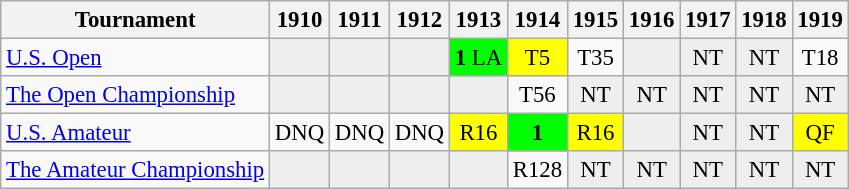<table class="wikitable" style="font-size:95%;text-align:center;">
<tr>
<th>Tournament</th>
<th>1910</th>
<th>1911</th>
<th>1912</th>
<th>1913</th>
<th>1914</th>
<th>1915</th>
<th>1916</th>
<th>1917</th>
<th>1918</th>
<th>1919</th>
</tr>
<tr>
<td align=left><a href='#'>U.S. Open</a></td>
<td style="background:#eeeeee;"></td>
<td style="background:#eeeeee;"></td>
<td style="background:#eeeeee;"></td>
<td style="background:lime;"><strong>1</strong> <span>LA</span></td>
<td style="background:yellow;">T5</td>
<td>T35</td>
<td style="background:#eeeeee;"></td>
<td style="background:#eeeeee;">NT</td>
<td style="background:#eeeeee;">NT</td>
<td>T18</td>
</tr>
<tr>
<td align=left><a href='#'>The Open Championship</a></td>
<td style="background:#eeeeee;"></td>
<td style="background:#eeeeee;"></td>
<td style="background:#eeeeee;"></td>
<td style="background:#eeeeee;"></td>
<td>T56</td>
<td style="background:#eeeeee;">NT</td>
<td style="background:#eeeeee;">NT</td>
<td style="background:#eeeeee;">NT</td>
<td style="background:#eeeeee;">NT</td>
<td style="background:#eeeeee;">NT</td>
</tr>
<tr>
<td align=left><a href='#'>U.S. Amateur</a></td>
<td>DNQ</td>
<td>DNQ</td>
<td>DNQ</td>
<td style="background:yellow;">R16</td>
<td style="background:lime;"><strong>1</strong></td>
<td style="background:yellow;">R16</td>
<td style="background:#eeeeee;"></td>
<td style="background:#eeeeee;">NT</td>
<td style="background:#eeeeee;">NT</td>
<td style="background:yellow;">QF</td>
</tr>
<tr>
<td align=left><a href='#'>The Amateur Championship</a></td>
<td style="background:#eeeeee;"></td>
<td style="background:#eeeeee;"></td>
<td style="background:#eeeeee;"></td>
<td style="background:#eeeeee;"></td>
<td>R128</td>
<td style="background:#eeeeee;">NT</td>
<td style="background:#eeeeee;">NT</td>
<td style="background:#eeeeee;">NT</td>
<td style="background:#eeeeee;">NT</td>
<td style="background:#eeeeee;">NT</td>
</tr>
</table>
